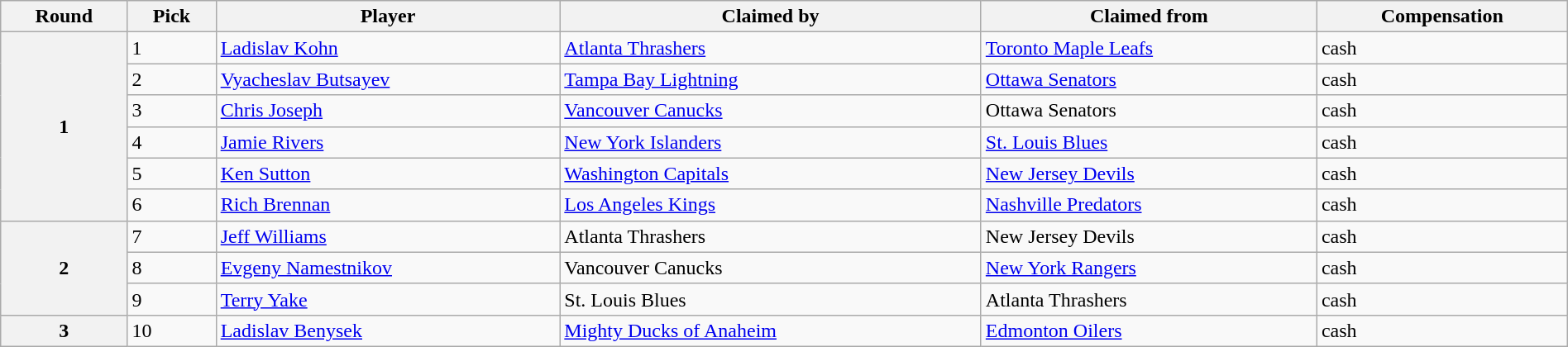<table class="wikitable" style="width: 100%">
<tr>
<th scope="col">Round</th>
<th scope="col">Pick</th>
<th scope="col">Player</th>
<th scope="col">Claimed by</th>
<th scope="col">Claimed from</th>
<th scope="col">Compensation</th>
</tr>
<tr>
<th scope="row" rowspan="6">1</th>
<td>1</td>
<td><a href='#'>Ladislav Kohn</a></td>
<td><a href='#'>Atlanta Thrashers</a></td>
<td><a href='#'>Toronto Maple Leafs</a></td>
<td>cash</td>
</tr>
<tr>
<td>2</td>
<td><a href='#'>Vyacheslav Butsayev</a></td>
<td><a href='#'>Tampa Bay Lightning</a></td>
<td><a href='#'>Ottawa Senators</a></td>
<td>cash</td>
</tr>
<tr>
<td>3</td>
<td><a href='#'>Chris Joseph</a></td>
<td><a href='#'>Vancouver Canucks</a></td>
<td>Ottawa Senators</td>
<td>cash</td>
</tr>
<tr>
<td>4</td>
<td><a href='#'>Jamie Rivers</a></td>
<td><a href='#'>New York Islanders</a></td>
<td><a href='#'>St. Louis Blues</a></td>
<td>cash</td>
</tr>
<tr>
<td>5</td>
<td><a href='#'>Ken Sutton</a></td>
<td><a href='#'>Washington Capitals</a></td>
<td><a href='#'>New Jersey Devils</a></td>
<td>cash</td>
</tr>
<tr>
<td>6</td>
<td><a href='#'>Rich Brennan</a></td>
<td><a href='#'>Los Angeles Kings</a></td>
<td><a href='#'>Nashville Predators</a></td>
<td>cash</td>
</tr>
<tr>
<th scope="row" rowspan="3">2</th>
<td>7</td>
<td><a href='#'>Jeff Williams</a></td>
<td>Atlanta Thrashers</td>
<td>New Jersey Devils</td>
<td>cash</td>
</tr>
<tr>
<td>8</td>
<td><a href='#'>Evgeny Namestnikov</a></td>
<td>Vancouver Canucks</td>
<td><a href='#'>New York Rangers</a></td>
<td>cash</td>
</tr>
<tr>
<td>9</td>
<td><a href='#'>Terry Yake</a></td>
<td>St. Louis Blues</td>
<td>Atlanta Thrashers</td>
<td>cash</td>
</tr>
<tr>
<th scope="row">3</th>
<td>10</td>
<td><a href='#'>Ladislav Benysek</a></td>
<td><a href='#'>Mighty Ducks of Anaheim</a></td>
<td><a href='#'>Edmonton Oilers</a></td>
<td>cash</td>
</tr>
</table>
